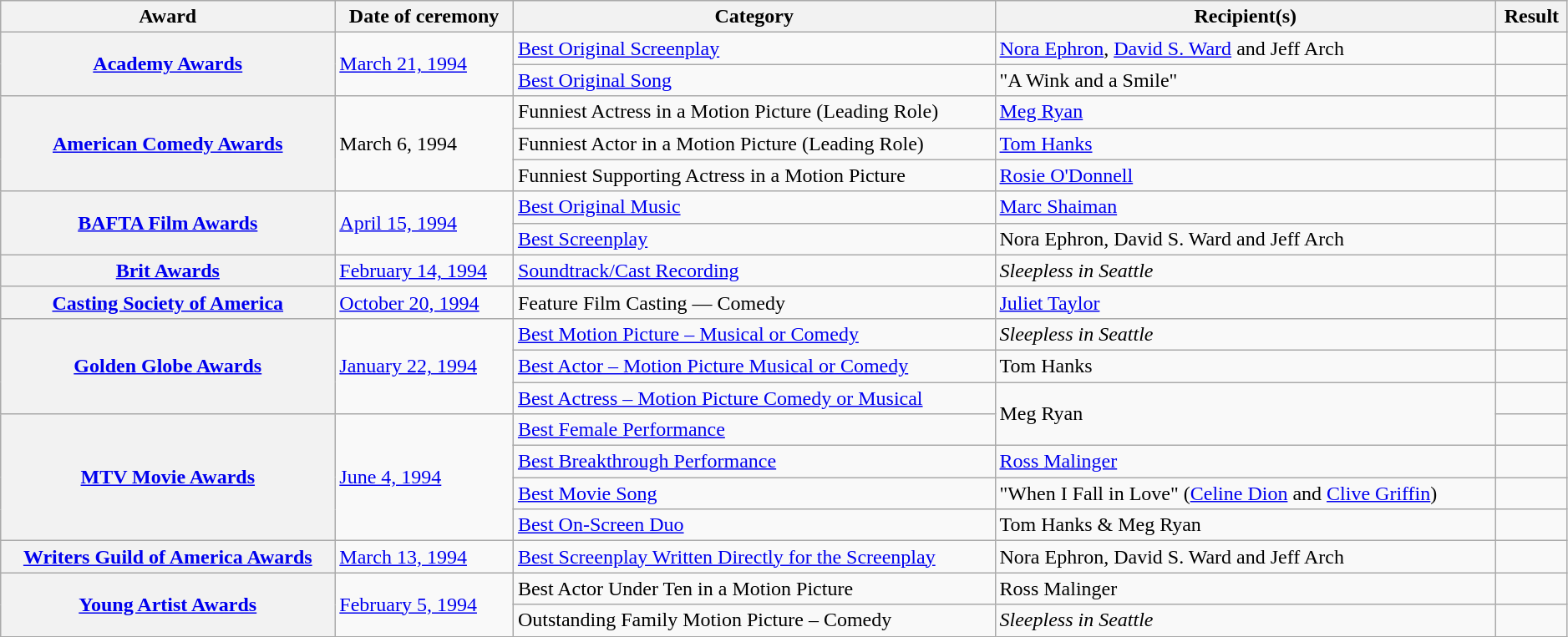<table class="wikitable sortable plainrowheaders" style="width: 99%;">
<tr>
<th scope="col">Award</th>
<th scope="col">Date of ceremony</th>
<th scope="col">Category</th>
<th scope="col">Recipient(s)</th>
<th scope="col">Result</th>
</tr>
<tr>
<th rowspan="2" scope="row"><a href='#'>Academy Awards</a></th>
<td rowspan="2"><a href='#'>March 21, 1994</a></td>
<td><a href='#'>Best Original Screenplay</a></td>
<td><a href='#'>Nora Ephron</a>, <a href='#'>David S. Ward</a> and Jeff Arch</td>
<td></td>
</tr>
<tr>
<td><a href='#'>Best Original Song</a></td>
<td>"A Wink and a Smile"</td>
<td></td>
</tr>
<tr>
<th rowspan="3" scope="row"><a href='#'>American Comedy Awards</a></th>
<td rowspan="3">March 6, 1994</td>
<td>Funniest Actress in a Motion Picture (Leading Role)</td>
<td><a href='#'>Meg Ryan</a></td>
<td></td>
</tr>
<tr>
<td>Funniest Actor in a Motion Picture (Leading Role)</td>
<td><a href='#'>Tom Hanks</a></td>
<td></td>
</tr>
<tr>
<td>Funniest Supporting Actress in a Motion Picture</td>
<td><a href='#'>Rosie O'Donnell</a></td>
<td></td>
</tr>
<tr>
<th rowspan="2" scope="row"><a href='#'>BAFTA Film Awards</a></th>
<td rowspan="2"><a href='#'>April 15, 1994</a></td>
<td><a href='#'>Best Original Music</a></td>
<td><a href='#'>Marc Shaiman</a></td>
<td></td>
</tr>
<tr>
<td><a href='#'>Best Screenplay</a></td>
<td>Nora Ephron, David S. Ward and Jeff Arch</td>
<td></td>
</tr>
<tr>
<th scope="row"><a href='#'>Brit Awards</a></th>
<td><a href='#'>February 14, 1994</a></td>
<td><a href='#'>Soundtrack/Cast Recording</a></td>
<td><em>Sleepless in Seattle</em></td>
<td></td>
</tr>
<tr>
<th scope="row"><a href='#'>Casting Society of America</a></th>
<td><a href='#'>October 20, 1994</a></td>
<td>Feature Film Casting — Comedy</td>
<td><a href='#'>Juliet Taylor</a></td>
<td></td>
</tr>
<tr>
<th rowspan="3" scope="row"><a href='#'>Golden Globe Awards</a></th>
<td rowspan="3"><a href='#'>January 22, 1994</a></td>
<td><a href='#'>Best Motion Picture – Musical or Comedy</a></td>
<td><em>Sleepless in Seattle</em></td>
<td></td>
</tr>
<tr>
<td><a href='#'>Best Actor – Motion Picture Musical or Comedy</a></td>
<td>Tom Hanks</td>
<td></td>
</tr>
<tr>
<td><a href='#'>Best Actress – Motion Picture Comedy or Musical</a></td>
<td rowspan="2">Meg Ryan</td>
<td></td>
</tr>
<tr>
<th rowspan="4" scope="row"><a href='#'>MTV Movie Awards</a></th>
<td rowspan="4"><a href='#'>June 4, 1994</a></td>
<td><a href='#'>Best Female Performance</a></td>
<td></td>
</tr>
<tr>
<td><a href='#'>Best Breakthrough Performance</a></td>
<td><a href='#'>Ross Malinger</a></td>
<td></td>
</tr>
<tr>
<td><a href='#'>Best Movie Song</a></td>
<td>"When I Fall in Love" (<a href='#'>Celine Dion</a> and <a href='#'>Clive Griffin</a>)</td>
<td></td>
</tr>
<tr>
<td><a href='#'>Best On-Screen Duo</a></td>
<td>Tom Hanks & Meg Ryan</td>
<td></td>
</tr>
<tr>
<th scope="row"><a href='#'>Writers Guild of America Awards</a></th>
<td><a href='#'>March 13, 1994</a></td>
<td><a href='#'>Best Screenplay Written Directly for the Screenplay</a></td>
<td>Nora Ephron, David S. Ward and Jeff Arch</td>
<td></td>
</tr>
<tr>
<th rowspan="2" scope="row"><a href='#'>Young Artist Awards</a></th>
<td rowspan="2"><a href='#'>February 5, 1994</a></td>
<td>Best Actor Under Ten in a Motion Picture</td>
<td>Ross Malinger</td>
<td></td>
</tr>
<tr>
<td>Outstanding Family Motion Picture – Comedy</td>
<td><em>Sleepless in Seattle</em></td>
<td></td>
</tr>
</table>
